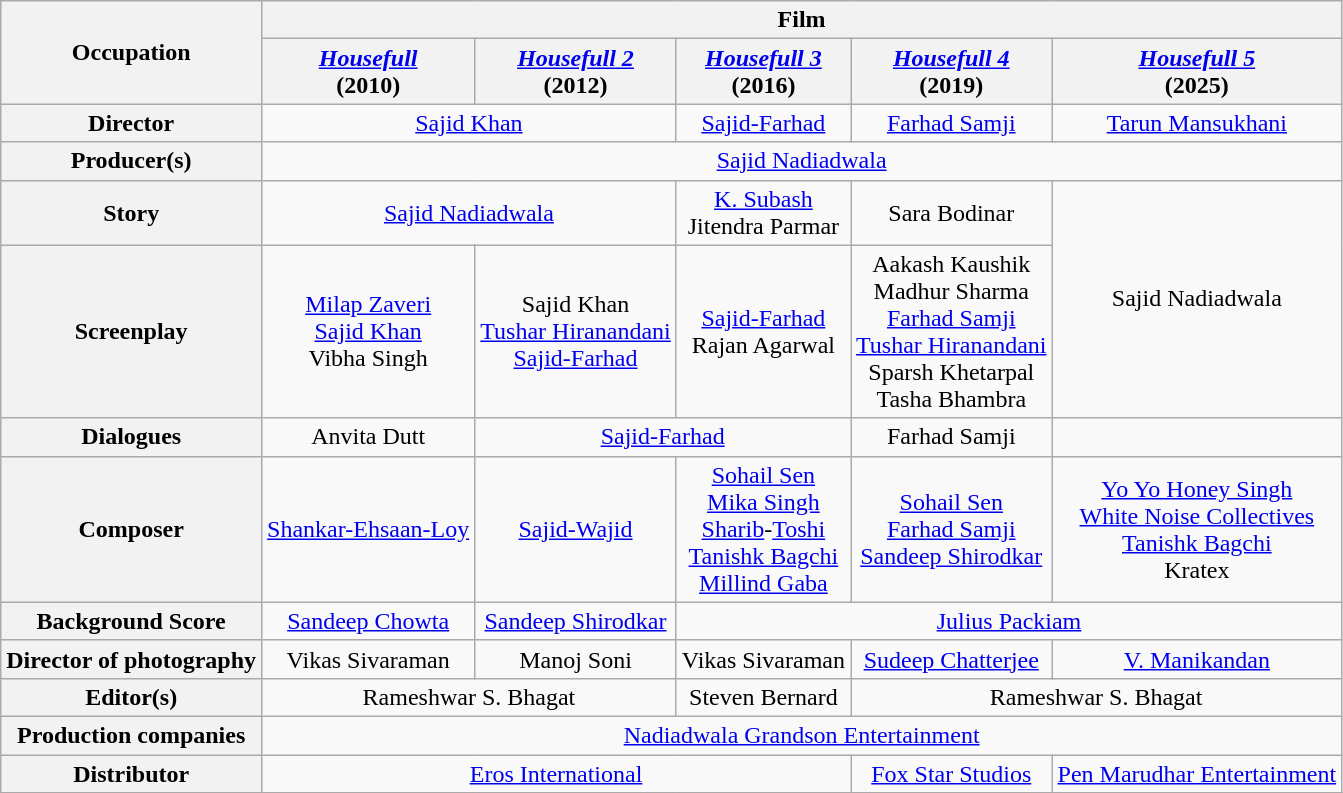<table class="wikitable" style="text-align:center;">
<tr>
<th rowspan="2">Occupation</th>
<th colspan="5">Film</th>
</tr>
<tr>
<th><em><a href='#'>Housefull</a></em> <br>(2010)</th>
<th><em><a href='#'>Housefull 2</a></em> <br>(2012)</th>
<th><em><a href='#'>Housefull 3</a></em> <br>(2016)</th>
<th><em><a href='#'>Housefull 4</a></em> <br>(2019)</th>
<th><em><a href='#'>Housefull 5</a></em> <br>(2025)</th>
</tr>
<tr>
<th>Director</th>
<td colspan="2"><a href='#'>Sajid Khan</a></td>
<td><a href='#'>Sajid-Farhad</a></td>
<td colspan="1"><a href='#'>Farhad Samji</a></td>
<td colspan="1"><a href='#'>Tarun Mansukhani</a></td>
</tr>
<tr>
<th>Producer(s)</th>
<td colspan="5"><a href='#'>Sajid Nadiadwala</a></td>
</tr>
<tr>
<th>Story</th>
<td colspan="2"><a href='#'>Sajid Nadiadwala</a></td>
<td><a href='#'>K. Subash</a><br>Jitendra Parmar</td>
<td>Sara Bodinar</td>
<td rowspan="2">Sajid Nadiadwala</td>
</tr>
<tr>
<th>Screenplay</th>
<td><a href='#'>Milap Zaveri</a> <br> <a href='#'>Sajid Khan</a> <br>Vibha Singh</td>
<td>Sajid Khan<br><a href='#'>Tushar Hiranandani</a><br> <a href='#'>Sajid-Farhad</a></td>
<td><a href='#'>Sajid-Farhad</a><br> Rajan Agarwal</td>
<td>Aakash Kaushik<br>Madhur Sharma <br> <a href='#'>Farhad Samji</a><br><a href='#'>Tushar Hiranandani</a><br>Sparsh Khetarpal<br>Tasha Bhambra</td>
</tr>
<tr>
<th>Dialogues</th>
<td>Anvita Dutt</td>
<td colspan=2><a href='#'>Sajid-Farhad</a></td>
<td>Farhad Samji</td>
<td></td>
</tr>
<tr>
<th>Composer</th>
<td><a href='#'>Shankar-Ehsaan-Loy</a></td>
<td><a href='#'>Sajid-Wajid</a></td>
<td><a href='#'>Sohail Sen</a><br><a href='#'>Mika Singh</a><br><a href='#'>Sharib</a>-<a href='#'>Toshi</a><br><a href='#'>Tanishk Bagchi</a><br><a href='#'>Millind Gaba</a></td>
<td><a href='#'>Sohail Sen</a><br><a href='#'>Farhad Samji</a><br><a href='#'>Sandeep Shirodkar</a></td>
<td><a href='#'>Yo Yo Honey Singh</a><br><a href='#'>White Noise Collectives</a><br><a href='#'>Tanishk Bagchi</a><br>Kratex</td>
</tr>
<tr>
<th>Background Score</th>
<td><a href='#'>Sandeep Chowta</a></td>
<td><a href='#'>Sandeep Shirodkar</a></td>
<td colspan=3><a href='#'>Julius Packiam</a></td>
</tr>
<tr>
<th>Director of photography</th>
<td>Vikas Sivaraman</td>
<td>Manoj Soni</td>
<td>Vikas Sivaraman</td>
<td><a href='#'>Sudeep Chatterjee</a></td>
<td><a href='#'>V. Manikandan</a></td>
</tr>
<tr>
<th>Editor(s)</th>
<td colspan="2">Rameshwar S. Bhagat</td>
<td>Steven Bernard</td>
<td colspan="2">Rameshwar S. Bhagat</td>
</tr>
<tr>
<th>Production companies</th>
<td colspan=5><a href='#'>Nadiadwala Grandson Entertainment</a></td>
</tr>
<tr>
<th>Distributor</th>
<td colspan=3><a href='#'>Eros International</a></td>
<td colspan=1><a href='#'>Fox Star Studios</a></td>
<td colspan=1><a href='#'>Pen Marudhar Entertainment</a></td>
</tr>
<tr>
</tr>
</table>
